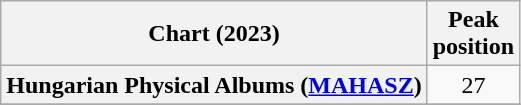<table class="wikitable sortable plainrowheaders" style="text-align:center">
<tr>
<th scope="col">Chart (2023)</th>
<th scope="col">Peak<br>position</th>
</tr>
<tr>
<th scope="row">Hungarian Physical Albums (<a href='#'>MAHASZ</a>)</th>
<td>27</td>
</tr>
<tr>
</tr>
</table>
